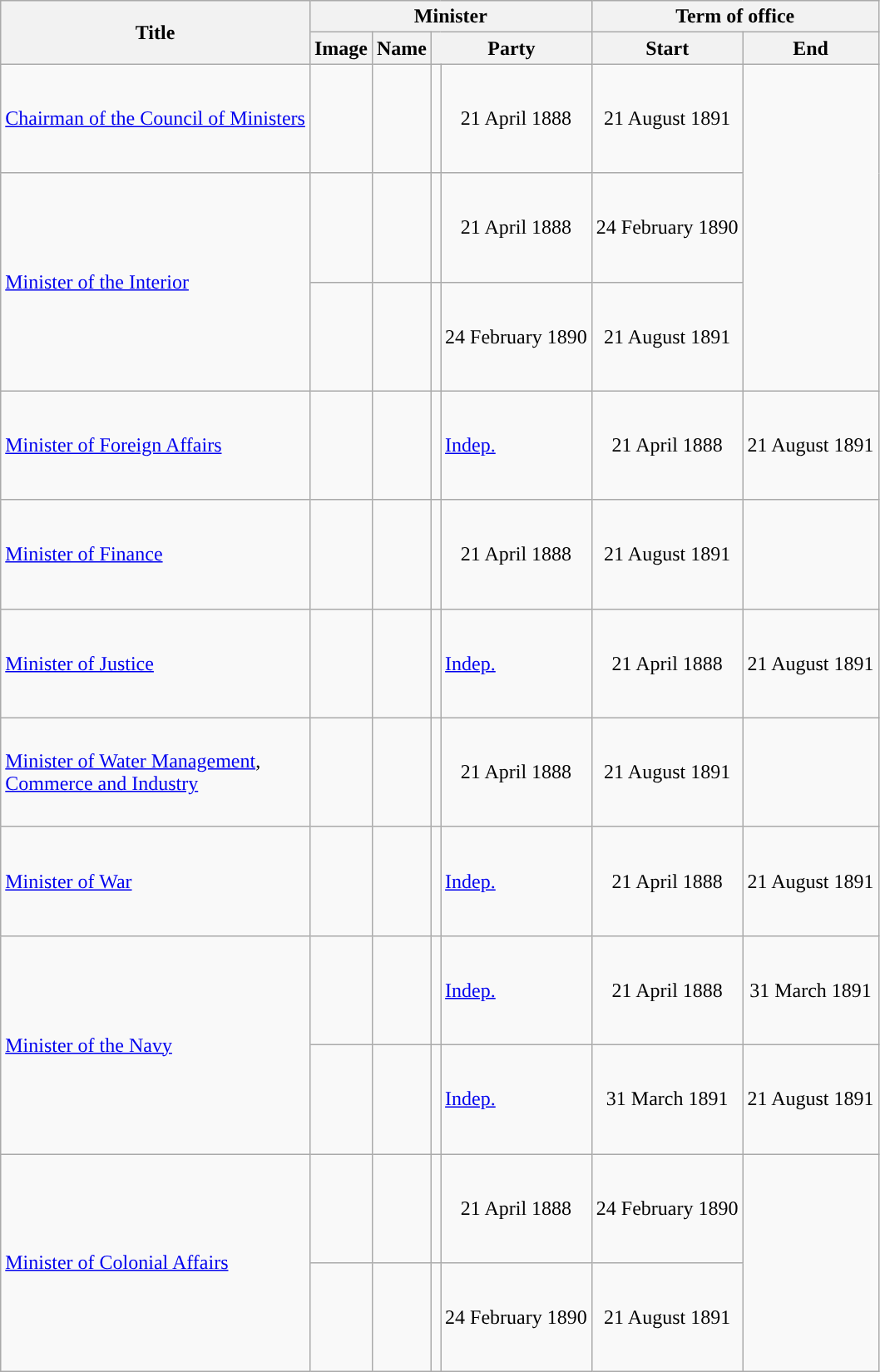<table class="wikitable sortable" style="text-align:left">
<tr>
<th rowspan="2">Title</th>
<th colspan="4">Minister</th>
<th colspan="2">Term of office</th>
</tr>
<tr>
<th class="unsortable">Image</th>
<th>Name</th>
<th colspan="2">Party</th>
<th data-sort-type="date">Start</th>
<th data-sort-type=date>End</th>
</tr>
<tr>
<td><a href='#'>Chairman of the Council of Ministers</a></td>
<td height="80px"></td>
<td></td>
<td></td>
<td style="text-align:center">21 April 1888</td>
<td style="text-align:center">21 August 1891</td>
</tr>
<tr>
<td rowspan="2"><a href='#'>Minister of the Interior</a></td>
<td height="80px"></td>
<td></td>
<td></td>
<td style="text-align:center">21 April 1888</td>
<td style="text-align:center">24 February 1890</td>
</tr>
<tr>
<td height="80px"></td>
<td></td>
<td></td>
<td style="text-align:center">24 February 1890</td>
<td style="text-align:center">21 August 1891</td>
</tr>
<tr>
<td><a href='#'>Minister of Foreign Affairs</a></td>
<td height="80px"></td>
<td></td>
<td style="background:"></td>
<td><a href='#'>Indep.</a></td>
<td style="text-align:center">21 April 1888</td>
<td style="text-align:center">21 August 1891</td>
</tr>
<tr>
<td><a href='#'>Minister of Finance</a></td>
<td height="80px"></td>
<td></td>
<td></td>
<td style="text-align:center">21 April 1888</td>
<td style="text-align:center">21 August 1891</td>
</tr>
<tr>
<td><a href='#'>Minister of Justice</a></td>
<td height="80px"></td>
<td></td>
<td style="background:"></td>
<td><a href='#'>Indep.</a></td>
<td style="text-align:center">21 April 1888</td>
<td style="text-align:center">21 August 1891</td>
</tr>
<tr>
<td><a href='#'>Minister of Water Management</a>, <br> <a href='#'>Commerce and Industry</a></td>
<td height="80px"></td>
<td></td>
<td></td>
<td style="text-align:center">21 April 1888</td>
<td style="text-align:center">21 August 1891</td>
</tr>
<tr>
<td><a href='#'>Minister of War</a></td>
<td height="80px"></td>
<td></td>
<td style="background:"></td>
<td><a href='#'>Indep.</a></td>
<td style="text-align:center">21 April 1888</td>
<td style="text-align:center">21 August 1891</td>
</tr>
<tr>
<td rowspan="2"><a href='#'>Minister of the Navy</a></td>
<td height="80px"></td>
<td></td>
<td style="background:"></td>
<td><a href='#'>Indep.</a></td>
<td style="text-align:center">21 April 1888</td>
<td style="text-align:center">31 March 1891</td>
</tr>
<tr>
<td height="80px"></td>
<td></td>
<td style="background:"></td>
<td><a href='#'>Indep.</a></td>
<td style="text-align:center">31 March 1891</td>
<td style="text-align:center">21 August 1891</td>
</tr>
<tr>
<td rowspan="2"><a href='#'>Minister of Colonial Affairs</a></td>
<td height="80px"></td>
<td></td>
<td></td>
<td style="text-align:center">21 April 1888</td>
<td style="text-align:center">24 February 1890</td>
</tr>
<tr>
<td height="80px"></td>
<td></td>
<td></td>
<td style="text-align:center">24 February 1890</td>
<td style="text-align:center">21 August 1891</td>
</tr>
</table>
